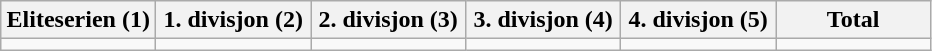<table class="wikitable">
<tr>
<th width="16.6%">Eliteserien (1)</th>
<th width="16.6%">1. divisjon (2)</th>
<th width="16.6%">2. divisjon (3)</th>
<th width="16.6%">3. divisjon (4)</th>
<th width="16.6%">4. divisjon (5)</th>
<th width="16.6%">Total</th>
</tr>
<tr>
<td></td>
<td></td>
<td></td>
<td></td>
<td></td>
<td></td>
</tr>
</table>
